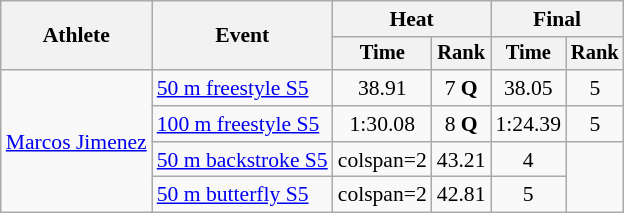<table class=wikitable style=font-size:90%;text-align:center>
<tr>
<th rowspan=2>Athlete</th>
<th rowspan=2>Event</th>
<th colspan=2>Heat</th>
<th colspan=2>Final</th>
</tr>
<tr style=font-size:95%>
<th>Time</th>
<th>Rank</th>
<th>Time</th>
<th>Rank</th>
</tr>
<tr align=center>
<td align=left rowspan=4><a href='#'>Marcos Jimenez</a></td>
<td align=left><a href='#'>50 m freestyle S5</a></td>
<td>38.91</td>
<td>7 <strong>Q</strong></td>
<td>38.05</td>
<td>5</td>
</tr>
<tr align=center>
<td align=left><a href='#'>100 m freestyle S5</a></td>
<td>1:30.08</td>
<td>8 <strong>Q</strong></td>
<td>1:24.39</td>
<td>5</td>
</tr>
<tr align=center>
<td align=left><a href='#'>50 m backstroke S5</a></td>
<td>colspan=2 </td>
<td>43.21</td>
<td>4</td>
</tr>
<tr align=center>
<td align=left><a href='#'>50 m butterfly S5</a></td>
<td>colspan=2 </td>
<td>42.81</td>
<td>5</td>
</tr>
</table>
